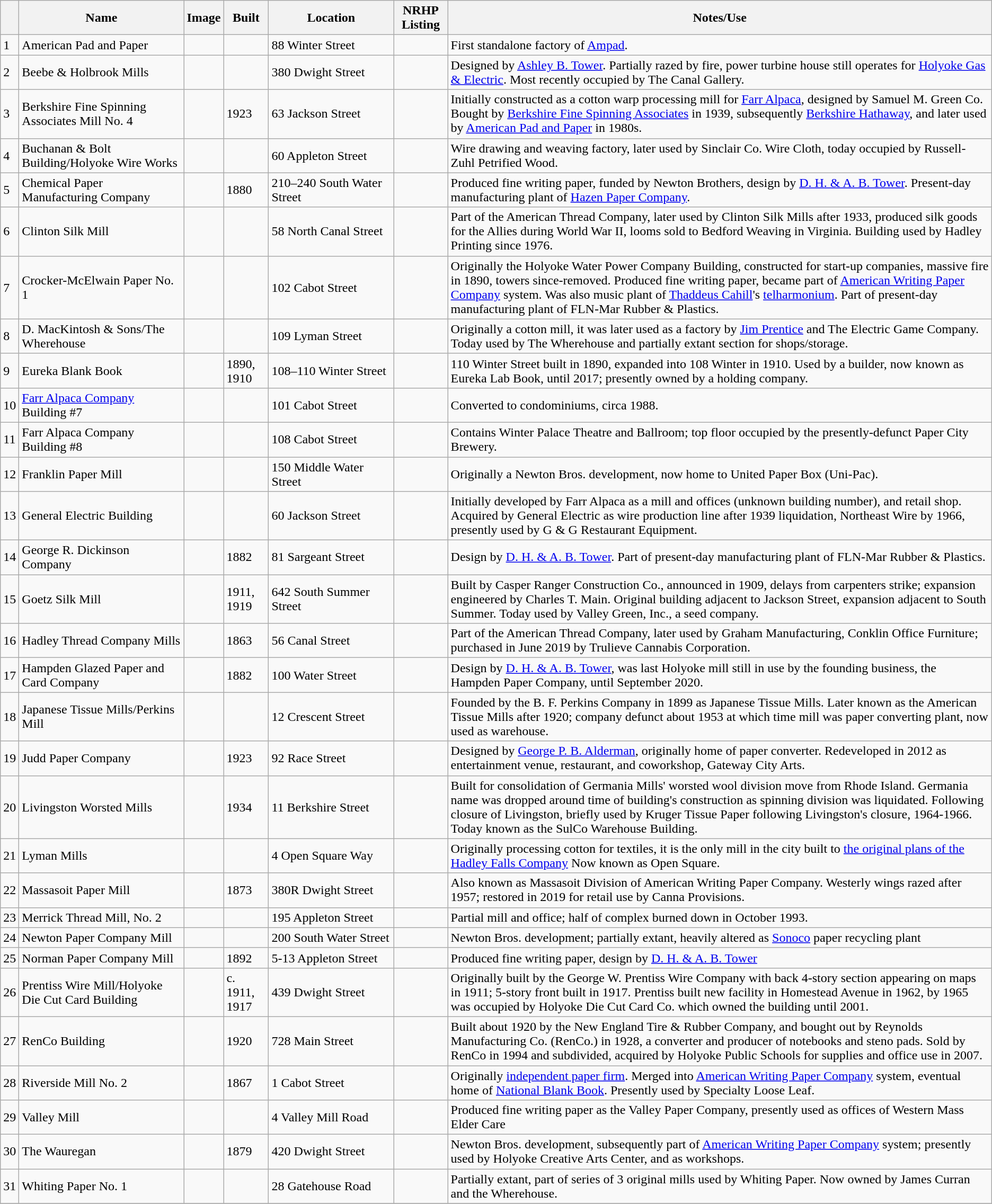<table class="wikitable sortable">
<tr>
<th></th>
<th scope="col" width="200">Name</th>
<th>Image</th>
<th>Built</th>
<th scope="col" width="150">Location</th>
<th>NRHP Listing</th>
<th class="unsortable">Notes/Use</th>
</tr>
<tr>
<td>1</td>
<td>American Pad and Paper</td>
<td></td>
<td></td>
<td>88 Winter Street</td>
<td></td>
<td>First standalone factory of <a href='#'>Ampad</a>.</td>
</tr>
<tr>
<td>2</td>
<td>Beebe & Holbrook Mills</td>
<td></td>
<td></td>
<td>380 Dwight Street</td>
<td></td>
<td>Designed by <a href='#'>Ashley B. Tower</a>. Partially razed by fire, power turbine house still operates for <a href='#'>Holyoke Gas & Electric</a>. Most recently occupied by The Canal Gallery.</td>
</tr>
<tr>
<td>3</td>
<td>Berkshire Fine Spinning Associates Mill No. 4</td>
<td></td>
<td>1923</td>
<td>63 Jackson Street</td>
<td></td>
<td>Initially constructed as a cotton warp processing mill for <a href='#'>Farr Alpaca</a>, designed by Samuel M. Green Co. Bought by <a href='#'>Berkshire Fine Spinning Associates</a> in 1939, subsequently <a href='#'>Berkshire Hathaway</a>, and later used by <a href='#'>American Pad and Paper</a> in 1980s.</td>
</tr>
<tr>
<td>4</td>
<td>Buchanan & Bolt Building/Holyoke Wire Works</td>
<td></td>
<td></td>
<td>60 Appleton Street</td>
<td></td>
<td>Wire drawing and weaving factory, later used by Sinclair Co. Wire Cloth, today occupied by Russell-Zuhl Petrified Wood.</td>
</tr>
<tr>
<td>5</td>
<td>Chemical Paper Manufacturing Company</td>
<td></td>
<td>1880</td>
<td>210–240 South Water Street</td>
<td></td>
<td>Produced fine writing paper, funded by Newton Brothers, design by <a href='#'>D. H. & A. B. Tower</a>. Present-day manufacturing plant of <a href='#'>Hazen Paper Company</a>.</td>
</tr>
<tr>
<td>6</td>
<td>Clinton Silk Mill</td>
<td></td>
<td></td>
<td>58 North Canal Street</td>
<td></td>
<td>Part of the American Thread Company, later used by Clinton Silk Mills after 1933, produced silk goods for the Allies during World War II, looms sold to Bedford Weaving in Virginia. Building used by Hadley Printing since 1976.</td>
</tr>
<tr>
<td>7</td>
<td>Crocker-McElwain Paper No. 1</td>
<td></td>
<td></td>
<td>102 Cabot Street</td>
<td></td>
<td>Originally the Holyoke Water Power Company Building, constructed for start-up companies, massive fire in 1890, towers since-removed. Produced fine writing paper, became part of <a href='#'>American Writing Paper Company</a> system. Was also music plant of <a href='#'>Thaddeus Cahill</a>'s <a href='#'>telharmonium</a>. Part of present-day manufacturing plant of FLN-Mar Rubber & Plastics.</td>
</tr>
<tr>
<td>8</td>
<td>D. MacKintosh & Sons/The Wherehouse</td>
<td></td>
<td></td>
<td>109 Lyman Street</td>
<td></td>
<td>Originally a cotton mill, it was later used as a factory by <a href='#'>Jim Prentice</a> and The Electric Game Company. Today used by The Wherehouse and partially extant section for shops/storage.</td>
</tr>
<tr>
<td>9</td>
<td>Eureka Blank Book</td>
<td></td>
<td>1890, 1910</td>
<td>108–110 Winter Street</td>
<td></td>
<td>110 Winter Street built in 1890, expanded into 108 Winter in 1910. Used by a builder, now known as Eureka Lab Book, until 2017; presently owned by a holding company.</td>
</tr>
<tr>
<td>10</td>
<td><a href='#'>Farr Alpaca Company</a> Building #7</td>
<td></td>
<td></td>
<td>101 Cabot Street</td>
<td></td>
<td>Converted to condominiums, circa 1988.</td>
</tr>
<tr>
<td>11</td>
<td>Farr Alpaca Company Building #8</td>
<td></td>
<td></td>
<td>108 Cabot Street</td>
<td></td>
<td>Contains Winter Palace Theatre and Ballroom; top floor occupied by the presently-defunct Paper City Brewery.</td>
</tr>
<tr>
<td>12</td>
<td>Franklin Paper Mill</td>
<td></td>
<td></td>
<td>150 Middle Water Street</td>
<td></td>
<td>Originally a Newton Bros. development, now home to United Paper Box (Uni-Pac).</td>
</tr>
<tr>
<td>13</td>
<td>General Electric Building</td>
<td></td>
<td></td>
<td>60 Jackson Street</td>
<td></td>
<td>Initially developed by Farr Alpaca as a mill and offices (unknown building number), and retail shop. Acquired by General Electric as wire production line after 1939 liquidation, Northeast Wire by 1966, presently used by G & G Restaurant Equipment.</td>
</tr>
<tr>
<td>14</td>
<td>George R. Dickinson Company</td>
<td></td>
<td>1882</td>
<td>81 Sargeant Street</td>
<td></td>
<td>Design by <a href='#'>D. H. & A. B. Tower</a>. Part of present-day manufacturing plant of FLN-Mar Rubber & Plastics.</td>
</tr>
<tr>
<td>15</td>
<td>Goetz Silk Mill</td>
<td></td>
<td>1911, 1919</td>
<td>642 South Summer Street</td>
<td></td>
<td>Built by Casper Ranger Construction Co., announced in 1909, delays from carpenters strike; expansion engineered by Charles T. Main. Original building adjacent to Jackson Street, expansion adjacent to South Summer. Today used by Valley Green, Inc., a seed company.</td>
</tr>
<tr>
<td>16</td>
<td>Hadley Thread Company Mills</td>
<td></td>
<td>1863</td>
<td>56 Canal Street</td>
<td></td>
<td>Part of the American Thread Company, later used by Graham Manufacturing, Conklin Office Furniture; purchased in June 2019 by Trulieve Cannabis Corporation.</td>
</tr>
<tr>
<td>17</td>
<td>Hampden Glazed Paper and Card Company</td>
<td></td>
<td>1882</td>
<td>100 Water Street</td>
<td></td>
<td>Design by <a href='#'>D. H. & A. B. Tower</a>, was last Holyoke mill still in use by the founding business, the Hampden Paper Company, until September 2020.</td>
</tr>
<tr>
<td>18</td>
<td>Japanese Tissue Mills/Perkins Mill</td>
<td></td>
<td></td>
<td>12 Crescent Street</td>
<td></td>
<td>Founded by the B. F. Perkins Company in 1899 as Japanese Tissue Mills. Later known as the American Tissue Mills after 1920; company defunct about 1953 at which time mill was paper converting plant, now used as warehouse.</td>
</tr>
<tr>
<td>19</td>
<td>Judd Paper Company</td>
<td></td>
<td>1923</td>
<td>92 Race Street</td>
<td></td>
<td>Designed by <a href='#'>George P. B. Alderman</a>, originally home of paper converter. Redeveloped in 2012 as entertainment venue, restaurant, and coworkshop, Gateway City Arts.</td>
</tr>
<tr>
<td>20</td>
<td>Livingston Worsted Mills</td>
<td></td>
<td>1934</td>
<td>11 Berkshire Street</td>
<td></td>
<td>Built for consolidation of Germania Mills' worsted wool division move from Rhode Island. Germania name was dropped around time of building's construction as spinning division was liquidated. Following closure of Livingston, briefly used by Kruger Tissue Paper following Livingston's closure, 1964-1966. Today known as the SulCo Warehouse Building.</td>
</tr>
<tr>
<td>21</td>
<td>Lyman Mills</td>
<td></td>
<td></td>
<td>4 Open Square Way</td>
<td></td>
<td>Originally processing cotton for textiles, it is the only mill in the city built to <a href='#'>the original plans of the Hadley Falls Company</a> Now known as Open Square.</td>
</tr>
<tr>
<td>22</td>
<td>Massasoit Paper Mill</td>
<td></td>
<td>1873</td>
<td>380R Dwight Street</td>
<td></td>
<td>Also known as Massasoit Division of American Writing Paper Company. Westerly wings razed after 1957; restored in 2019 for retail use by Canna Provisions.</td>
</tr>
<tr>
<td>23</td>
<td>Merrick Thread Mill, No. 2</td>
<td></td>
<td></td>
<td>195 Appleton Street</td>
<td></td>
<td>Partial mill and office; half of complex burned down in October 1993.</td>
</tr>
<tr>
<td>24</td>
<td>Newton Paper Company Mill</td>
<td></td>
<td></td>
<td>200 South Water Street</td>
<td></td>
<td>Newton Bros. development; partially extant, heavily altered as <a href='#'>Sonoco</a> paper recycling plant</td>
</tr>
<tr>
<td>25</td>
<td>Norman Paper Company Mill</td>
<td></td>
<td>1892</td>
<td>5-13 Appleton Street</td>
<td></td>
<td>Produced fine writing paper, design by <a href='#'>D. H. & A. B. Tower</a></td>
</tr>
<tr>
<td>26</td>
<td>Prentiss Wire Mill/Holyoke Die Cut Card Building</td>
<td></td>
<td>c. 1911, 1917</td>
<td>439 Dwight Street</td>
<td></td>
<td>Originally built by the George W. Prentiss Wire Company with back 4-story section appearing on maps in 1911; 5-story front built in 1917. Prentiss built new facility in Homestead Avenue in 1962, by 1965 was occupied by Holyoke Die Cut Card Co. which owned the building until 2001.</td>
</tr>
<tr>
<td>27</td>
<td>RenCo Building</td>
<td></td>
<td>1920</td>
<td>728 Main Street</td>
<td></td>
<td>Built about 1920 by the New England Tire & Rubber Company, and bought out by Reynolds Manufacturing Co. (RenCo.) in 1928, a converter and producer of notebooks and steno pads. Sold by RenCo in 1994 and subdivided, acquired by Holyoke Public Schools for supplies and office use in 2007.</td>
</tr>
<tr>
<td>28</td>
<td>Riverside Mill No. 2</td>
<td></td>
<td>1867</td>
<td>1 Cabot Street</td>
<td></td>
<td>Originally <a href='#'>independent paper firm</a>. Merged into <a href='#'>American Writing Paper Company</a> system, eventual home of <a href='#'>National Blank Book</a>. Presently used by Specialty Loose Leaf.</td>
</tr>
<tr>
<td>29</td>
<td>Valley Mill</td>
<td></td>
<td></td>
<td>4 Valley Mill Road</td>
<td></td>
<td>Produced fine writing paper as the Valley Paper Company, presently used as offices of Western Mass Elder Care</td>
</tr>
<tr>
<td>30</td>
<td>The Wauregan</td>
<td></td>
<td>1879</td>
<td>420 Dwight Street</td>
<td></td>
<td>Newton Bros. development, subsequently part of <a href='#'>American Writing Paper Company</a> system; presently used by Holyoke Creative Arts Center, and as workshops.</td>
</tr>
<tr>
<td>31</td>
<td>Whiting Paper No. 1</td>
<td></td>
<td></td>
<td>28 Gatehouse Road</td>
<td></td>
<td>Partially extant, part of series of 3 original mills used by Whiting Paper. Now owned by James Curran and the Wherehouse.</td>
</tr>
<tr>
</tr>
</table>
